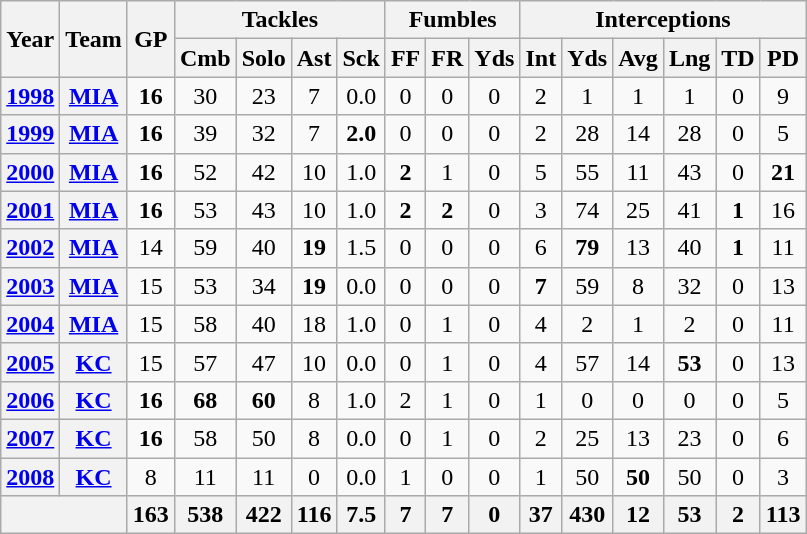<table class="wikitable" style="text-align:center;">
<tr>
<th rowspan="2">Year</th>
<th rowspan="2">Team</th>
<th rowspan="2">GP</th>
<th colspan="4">Tackles</th>
<th colspan="3">Fumbles</th>
<th colspan="6">Interceptions</th>
</tr>
<tr>
<th>Cmb</th>
<th>Solo</th>
<th>Ast</th>
<th>Sck</th>
<th>FF</th>
<th>FR</th>
<th>Yds</th>
<th>Int</th>
<th>Yds</th>
<th>Avg</th>
<th>Lng</th>
<th>TD</th>
<th>PD</th>
</tr>
<tr>
<th><a href='#'>1998</a></th>
<th><a href='#'>MIA</a></th>
<td><strong>16</strong></td>
<td>30</td>
<td>23</td>
<td>7</td>
<td>0.0</td>
<td>0</td>
<td>0</td>
<td>0</td>
<td>2</td>
<td>1</td>
<td>1</td>
<td>1</td>
<td>0</td>
<td>9</td>
</tr>
<tr>
<th><a href='#'>1999</a></th>
<th><a href='#'>MIA</a></th>
<td><strong>16</strong></td>
<td>39</td>
<td>32</td>
<td>7</td>
<td><strong>2.0</strong></td>
<td>0</td>
<td>0</td>
<td>0</td>
<td>2</td>
<td>28</td>
<td>14</td>
<td>28</td>
<td>0</td>
<td>5</td>
</tr>
<tr>
<th><a href='#'>2000</a></th>
<th><a href='#'>MIA</a></th>
<td><strong>16</strong></td>
<td>52</td>
<td>42</td>
<td>10</td>
<td>1.0</td>
<td><strong>2</strong></td>
<td>1</td>
<td>0</td>
<td>5</td>
<td>55</td>
<td>11</td>
<td>43</td>
<td>0</td>
<td><strong>21</strong></td>
</tr>
<tr>
<th><a href='#'>2001</a></th>
<th><a href='#'>MIA</a></th>
<td><strong>16</strong></td>
<td>53</td>
<td>43</td>
<td>10</td>
<td>1.0</td>
<td><strong>2</strong></td>
<td><strong>2</strong></td>
<td>0</td>
<td>3</td>
<td>74</td>
<td>25</td>
<td>41</td>
<td><strong>1</strong></td>
<td>16</td>
</tr>
<tr>
<th><a href='#'>2002</a></th>
<th><a href='#'>MIA</a></th>
<td>14</td>
<td>59</td>
<td>40</td>
<td><strong>19</strong></td>
<td>1.5</td>
<td>0</td>
<td>0</td>
<td>0</td>
<td>6</td>
<td><strong>79</strong></td>
<td>13</td>
<td>40</td>
<td><strong>1</strong></td>
<td>11</td>
</tr>
<tr>
<th><a href='#'>2003</a></th>
<th><a href='#'>MIA</a></th>
<td>15</td>
<td>53</td>
<td>34</td>
<td><strong> 19 </strong></td>
<td>0.0</td>
<td>0</td>
<td>0</td>
<td>0</td>
<td><strong>7</strong></td>
<td>59</td>
<td>8</td>
<td>32</td>
<td>0</td>
<td>13</td>
</tr>
<tr>
<th><a href='#'>2004</a></th>
<th><a href='#'>MIA</a></th>
<td>15</td>
<td>58</td>
<td>40</td>
<td>18</td>
<td>1.0</td>
<td>0</td>
<td>1</td>
<td>0</td>
<td>4</td>
<td>2</td>
<td>1</td>
<td>2</td>
<td>0</td>
<td>11</td>
</tr>
<tr>
<th><a href='#'>2005</a></th>
<th><a href='#'>KC</a></th>
<td>15</td>
<td>57</td>
<td>47</td>
<td>10</td>
<td>0.0</td>
<td>0</td>
<td>1</td>
<td>0</td>
<td>4</td>
<td>57</td>
<td>14</td>
<td><strong>53</strong></td>
<td>0</td>
<td>13</td>
</tr>
<tr>
<th><a href='#'>2006</a></th>
<th><a href='#'>KC</a></th>
<td><strong>16</strong></td>
<td><strong>68</strong></td>
<td><strong>60</strong></td>
<td>8</td>
<td>1.0</td>
<td>2</td>
<td>1</td>
<td>0</td>
<td>1</td>
<td>0</td>
<td>0</td>
<td>0</td>
<td>0</td>
<td>5</td>
</tr>
<tr>
<th><a href='#'>2007</a></th>
<th><a href='#'>KC</a></th>
<td><strong>16 </strong></td>
<td>58</td>
<td>50</td>
<td>8</td>
<td>0.0</td>
<td>0</td>
<td>1</td>
<td>0</td>
<td>2</td>
<td>25</td>
<td>13</td>
<td>23</td>
<td>0</td>
<td>6</td>
</tr>
<tr>
<th><a href='#'>2008</a></th>
<th><a href='#'>KC</a></th>
<td>8</td>
<td>11</td>
<td>11</td>
<td>0</td>
<td>0.0</td>
<td>1</td>
<td>0</td>
<td>0</td>
<td>1</td>
<td>50</td>
<td><strong>50</strong></td>
<td>50</td>
<td>0</td>
<td>3</td>
</tr>
<tr>
<th colspan="2"></th>
<th>163</th>
<th>538</th>
<th>422</th>
<th>116</th>
<th>7.5</th>
<th>7</th>
<th>7</th>
<th>0</th>
<th>37</th>
<th>430</th>
<th>12</th>
<th>53</th>
<th>2</th>
<th>113</th>
</tr>
</table>
